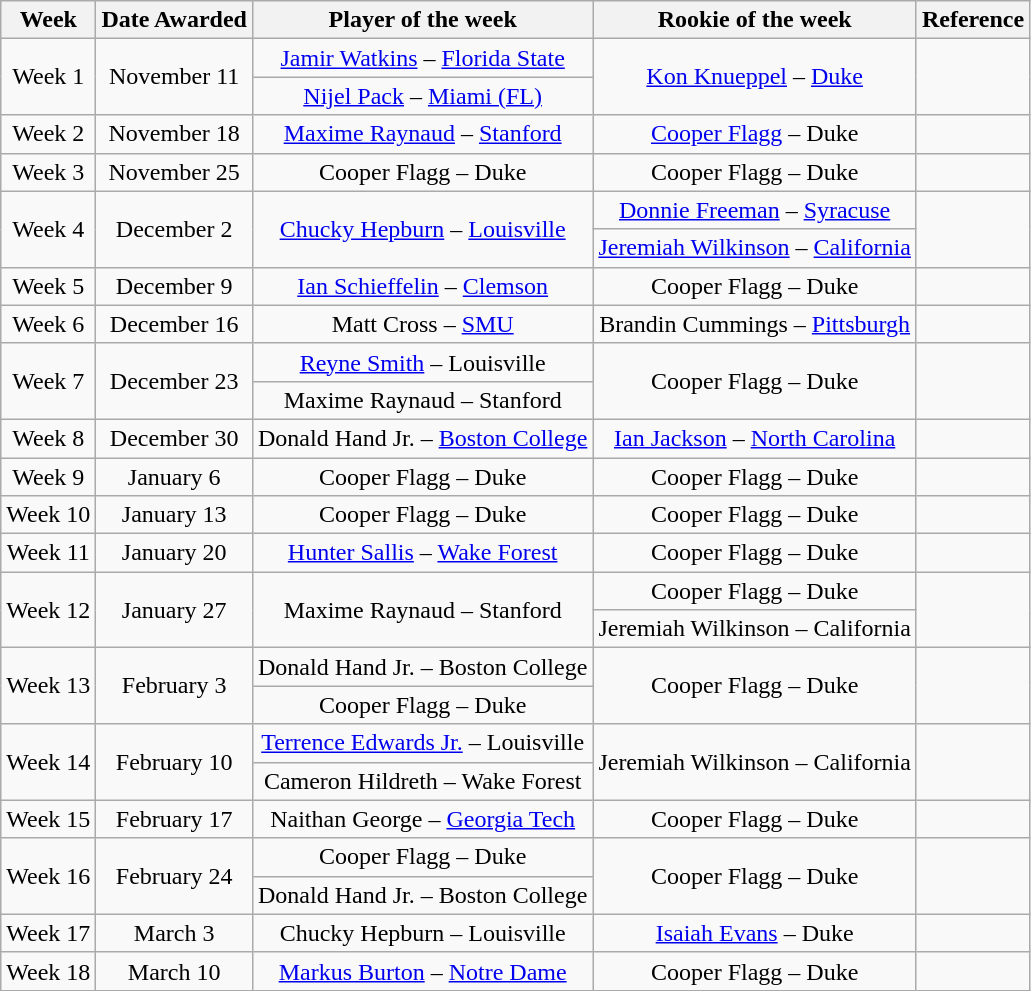<table class="wikitable" border="1" style="text-align:center;">
<tr>
<th>Week</th>
<th>Date Awarded</th>
<th>Player of the week</th>
<th>Rookie of the week</th>
<th>Reference</th>
</tr>
<tr>
<td rowspan=2>Week 1</td>
<td rowspan=2>November 11</td>
<td><a href='#'>Jamir Watkins</a> – <a href='#'>Florida State</a></td>
<td rowspan=2><a href='#'>Kon Knueppel</a> – <a href='#'>Duke</a></td>
<td rowspan=2></td>
</tr>
<tr>
<td><a href='#'>Nijel Pack</a> – <a href='#'>Miami (FL)</a></td>
</tr>
<tr>
<td>Week 2</td>
<td>November 18</td>
<td><a href='#'>Maxime Raynaud</a> – <a href='#'>Stanford</a></td>
<td><a href='#'>Cooper Flagg</a> – Duke</td>
<td></td>
</tr>
<tr>
<td>Week 3</td>
<td>November 25</td>
<td>Cooper Flagg – Duke</td>
<td>Cooper Flagg  – Duke</td>
<td></td>
</tr>
<tr>
<td rowspan=2>Week 4</td>
<td rowspan=2>December 2</td>
<td rowspan=2><a href='#'>Chucky Hepburn</a> – <a href='#'>Louisville</a></td>
<td><a href='#'>Donnie Freeman</a> – <a href='#'>Syracuse</a></td>
<td rowspan=2></td>
</tr>
<tr>
<td><a href='#'>Jeremiah Wilkinson</a> – <a href='#'>California</a></td>
</tr>
<tr>
<td>Week 5</td>
<td>December 9</td>
<td><a href='#'>Ian Schieffelin</a> – <a href='#'>Clemson</a></td>
<td>Cooper Flagg  – Duke</td>
<td></td>
</tr>
<tr>
<td>Week 6</td>
<td>December 16</td>
<td>Matt Cross – <a href='#'>SMU</a></td>
<td>Brandin Cummings – <a href='#'>Pittsburgh</a></td>
<td></td>
</tr>
<tr>
<td rowspan=2>Week 7</td>
<td rowspan=2>December 23</td>
<td><a href='#'>Reyne Smith</a> – Louisville</td>
<td rowspan=2>Cooper Flagg  – Duke</td>
<td rowspan=2></td>
</tr>
<tr>
<td>Maxime Raynaud  – Stanford</td>
</tr>
<tr>
<td>Week 8</td>
<td>December 30</td>
<td>Donald Hand Jr. – <a href='#'>Boston College</a></td>
<td><a href='#'>Ian Jackson</a> – <a href='#'>North Carolina</a></td>
<td></td>
</tr>
<tr>
<td>Week 9</td>
<td>January 6</td>
<td>Cooper Flagg  – Duke</td>
<td>Cooper Flagg  – Duke</td>
<td></td>
</tr>
<tr>
<td>Week 10</td>
<td>January 13</td>
<td>Cooper Flagg  – Duke</td>
<td>Cooper Flagg  – Duke</td>
<td></td>
</tr>
<tr>
<td>Week 11</td>
<td>January 20</td>
<td><a href='#'>Hunter Sallis</a> – <a href='#'>Wake Forest</a></td>
<td>Cooper Flagg  – Duke</td>
<td></td>
</tr>
<tr>
<td rowspan=2>Week 12</td>
<td rowspan=2>January 27</td>
<td rowspan=2>Maxime Raynaud  – Stanford</td>
<td>Cooper Flagg  – Duke</td>
<td rowspan=2></td>
</tr>
<tr>
<td>Jeremiah Wilkinson  – California</td>
</tr>
<tr>
<td rowspan=2>Week 13</td>
<td rowspan=2>February 3</td>
<td>Donald Hand Jr.  – Boston College</td>
<td rowspan=2>Cooper Flagg  – Duke</td>
<td rowspan=2></td>
</tr>
<tr>
<td>Cooper Flagg  – Duke</td>
</tr>
<tr>
<td rowspan=2>Week 14</td>
<td rowspan=2>February 10</td>
<td><a href='#'>Terrence Edwards Jr.</a> – Louisville</td>
<td rowspan=2>Jeremiah Wilkinson  – California</td>
<td rowspan=2></td>
</tr>
<tr>
<td>Cameron Hildreth – Wake Forest</td>
</tr>
<tr>
<td>Week 15</td>
<td>February 17</td>
<td>Naithan George – <a href='#'>Georgia Tech</a></td>
<td>Cooper Flagg  – Duke</td>
<td></td>
</tr>
<tr>
<td rowspan=2>Week 16</td>
<td rowspan=2>February 24</td>
<td>Cooper Flagg  – Duke</td>
<td rowspan=2>Cooper Flagg  – Duke</td>
<td rowspan=2></td>
</tr>
<tr>
<td>Donald Hand Jr.  – Boston College</td>
</tr>
<tr>
<td>Week 17</td>
<td>March 3</td>
<td>Chucky Hepburn  – Louisville</td>
<td><a href='#'>Isaiah Evans</a> – Duke</td>
<td></td>
</tr>
<tr>
<td>Week 18</td>
<td>March 10</td>
<td><a href='#'>Markus Burton</a> – <a href='#'>Notre Dame</a></td>
<td>Cooper Flagg  – Duke</td>
<td></td>
</tr>
</table>
